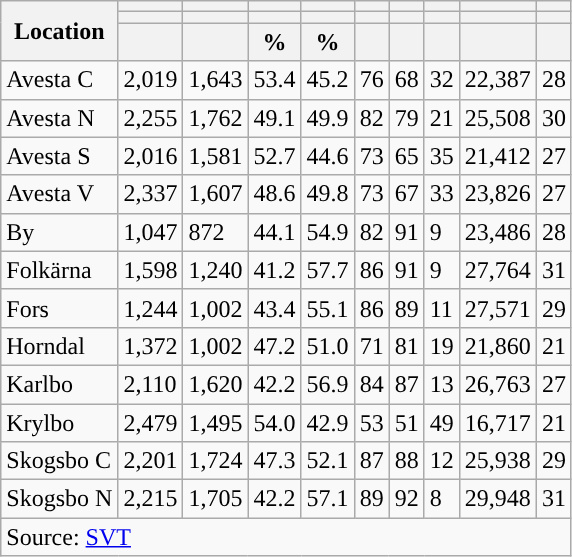<table role="presentation" class="wikitable sortable mw-collapsible">
<tr>
<th rowspan="3">Location</th>
<th></th>
<th></th>
<th></th>
<th></th>
<th></th>
<th></th>
<th></th>
<th></th>
<th></th>
</tr>
<tr>
<th></th>
<th></th>
<th style="background:"></th>
<th style="background:"></th>
<th></th>
<th></th>
<th></th>
<th></th>
<th></th>
</tr>
<tr>
<th data-sort-type="number"></th>
<th data-sort-type="number"></th>
<th data-sort-type="number">%</th>
<th data-sort-type="number">%</th>
<th data-sort-type="number"></th>
<th data-sort-type="number"></th>
<th data-sort-type="number"></th>
<th data-sort-type="number"></th>
<th data-sort-type="number"></th>
</tr>
<tr>
<td align="left">Avesta C</td>
<td>2,019</td>
<td>1,643</td>
<td>53.4</td>
<td>45.2</td>
<td>76</td>
<td>68</td>
<td>32</td>
<td>22,387</td>
<td>28</td>
</tr>
<tr>
<td align="left">Avesta N</td>
<td>2,255</td>
<td>1,762</td>
<td>49.1</td>
<td>49.9</td>
<td>82</td>
<td>79</td>
<td>21</td>
<td>25,508</td>
<td>30</td>
</tr>
<tr>
<td align="left">Avesta S</td>
<td>2,016</td>
<td>1,581</td>
<td>52.7</td>
<td>44.6</td>
<td>73</td>
<td>65</td>
<td>35</td>
<td>21,412</td>
<td>27</td>
</tr>
<tr>
<td align="left">Avesta V</td>
<td>2,337</td>
<td>1,607</td>
<td>48.6</td>
<td>49.8</td>
<td>73</td>
<td>67</td>
<td>33</td>
<td>23,826</td>
<td>27</td>
</tr>
<tr>
<td align="left">By</td>
<td>1,047</td>
<td>872</td>
<td>44.1</td>
<td>54.9</td>
<td>82</td>
<td>91</td>
<td>9</td>
<td>23,486</td>
<td>28</td>
</tr>
<tr>
<td align="left">Folkärna</td>
<td>1,598</td>
<td>1,240</td>
<td>41.2</td>
<td>57.7</td>
<td>86</td>
<td>91</td>
<td>9</td>
<td>27,764</td>
<td>31</td>
</tr>
<tr>
<td align="left">Fors</td>
<td>1,244</td>
<td>1,002</td>
<td>43.4</td>
<td>55.1</td>
<td>86</td>
<td>89</td>
<td>11</td>
<td>27,571</td>
<td>29</td>
</tr>
<tr>
<td align="left">Horndal</td>
<td>1,372</td>
<td>1,002</td>
<td>47.2</td>
<td>51.0</td>
<td>71</td>
<td>81</td>
<td>19</td>
<td>21,860</td>
<td>21</td>
</tr>
<tr>
<td align="left">Karlbo</td>
<td>2,110</td>
<td>1,620</td>
<td>42.2</td>
<td>56.9</td>
<td>84</td>
<td>87</td>
<td>13</td>
<td>26,763</td>
<td>27</td>
</tr>
<tr>
<td align="left">Krylbo</td>
<td>2,479</td>
<td>1,495</td>
<td>54.0</td>
<td>42.9</td>
<td>53</td>
<td>51</td>
<td>49</td>
<td>16,717</td>
<td>21</td>
</tr>
<tr>
<td align="left">Skogsbo C</td>
<td>2,201</td>
<td>1,724</td>
<td>47.3</td>
<td>52.1</td>
<td>87</td>
<td>88</td>
<td>12</td>
<td>25,938</td>
<td>29</td>
</tr>
<tr>
<td align="left">Skogsbo N</td>
<td>2,215</td>
<td>1,705</td>
<td>42.2</td>
<td>57.1</td>
<td>89</td>
<td>92</td>
<td>8</td>
<td>29,948</td>
<td>31</td>
</tr>
<tr>
<td colspan="10" align="left">Source: <a href='#'>SVT</a></td>
</tr>
</table>
